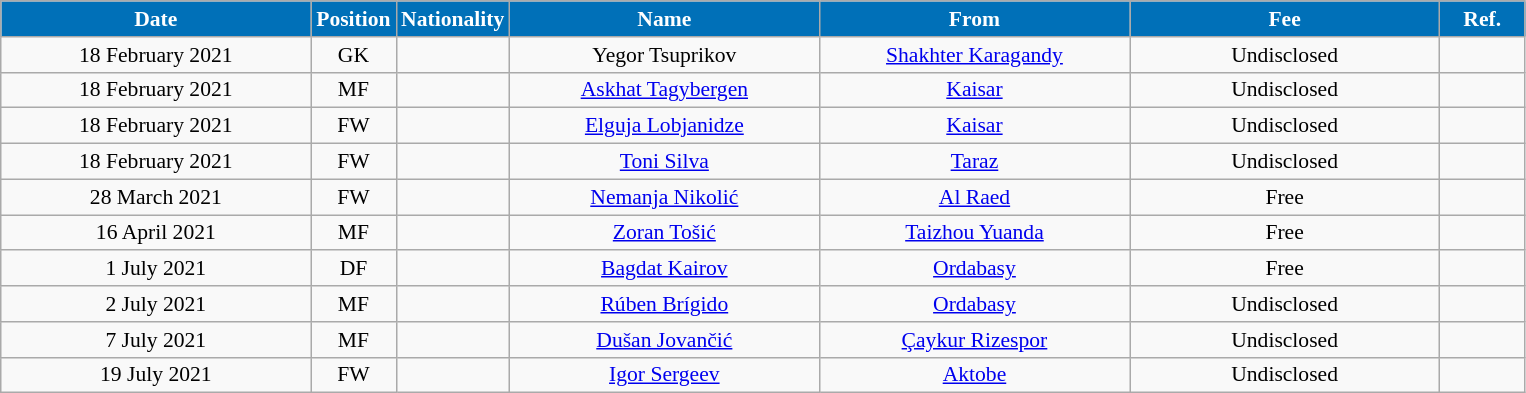<table class="wikitable"  style="text-align:center; font-size:90%; ">
<tr>
<th style="background:#0070B8; color:#FFFFFF; width:200px;">Date</th>
<th style="background:#0070B8; color:#FFFFFF; width:50px;">Position</th>
<th style="background:#0070B8; color:#FFFFFF; width:50px;">Nationality</th>
<th style="background:#0070B8; color:#FFFFFF; width:200px;">Name</th>
<th style="background:#0070B8; color:#FFFFFF; width:200px;">From</th>
<th style="background:#0070B8; color:#FFFFFF; width:200px;">Fee</th>
<th style="background:#0070B8; color:#FFFFFF; width:50px;">Ref.</th>
</tr>
<tr>
<td>18 February 2021</td>
<td>GK</td>
<td></td>
<td>Yegor Tsuprikov</td>
<td><a href='#'>Shakhter Karagandy</a></td>
<td>Undisclosed</td>
<td></td>
</tr>
<tr>
<td>18 February 2021</td>
<td>MF</td>
<td></td>
<td><a href='#'>Askhat Tagybergen</a></td>
<td><a href='#'>Kaisar</a></td>
<td>Undisclosed</td>
<td></td>
</tr>
<tr>
<td>18 February 2021</td>
<td>FW</td>
<td></td>
<td><a href='#'>Elguja Lobjanidze</a></td>
<td><a href='#'>Kaisar</a></td>
<td>Undisclosed</td>
<td></td>
</tr>
<tr>
<td>18 February 2021</td>
<td>FW</td>
<td></td>
<td><a href='#'>Toni Silva</a></td>
<td><a href='#'>Taraz</a></td>
<td>Undisclosed</td>
<td></td>
</tr>
<tr>
<td>28 March 2021</td>
<td>FW</td>
<td></td>
<td><a href='#'>Nemanja Nikolić</a></td>
<td><a href='#'>Al Raed</a></td>
<td>Free</td>
<td></td>
</tr>
<tr>
<td>16 April 2021</td>
<td>MF</td>
<td></td>
<td><a href='#'>Zoran Tošić</a></td>
<td><a href='#'>Taizhou Yuanda</a></td>
<td>Free</td>
<td></td>
</tr>
<tr>
<td>1 July 2021</td>
<td>DF</td>
<td></td>
<td><a href='#'>Bagdat Kairov</a></td>
<td><a href='#'>Ordabasy</a></td>
<td>Free</td>
<td></td>
</tr>
<tr>
<td>2 July 2021</td>
<td>MF</td>
<td></td>
<td><a href='#'>Rúben Brígido</a></td>
<td><a href='#'>Ordabasy</a></td>
<td>Undisclosed</td>
<td></td>
</tr>
<tr>
<td>7 July 2021</td>
<td>MF</td>
<td></td>
<td><a href='#'>Dušan Jovančić</a></td>
<td><a href='#'>Çaykur Rizespor</a></td>
<td>Undisclosed</td>
<td></td>
</tr>
<tr>
<td>19 July 2021</td>
<td>FW</td>
<td></td>
<td><a href='#'>Igor Sergeev</a></td>
<td><a href='#'>Aktobe</a></td>
<td>Undisclosed</td>
<td></td>
</tr>
</table>
